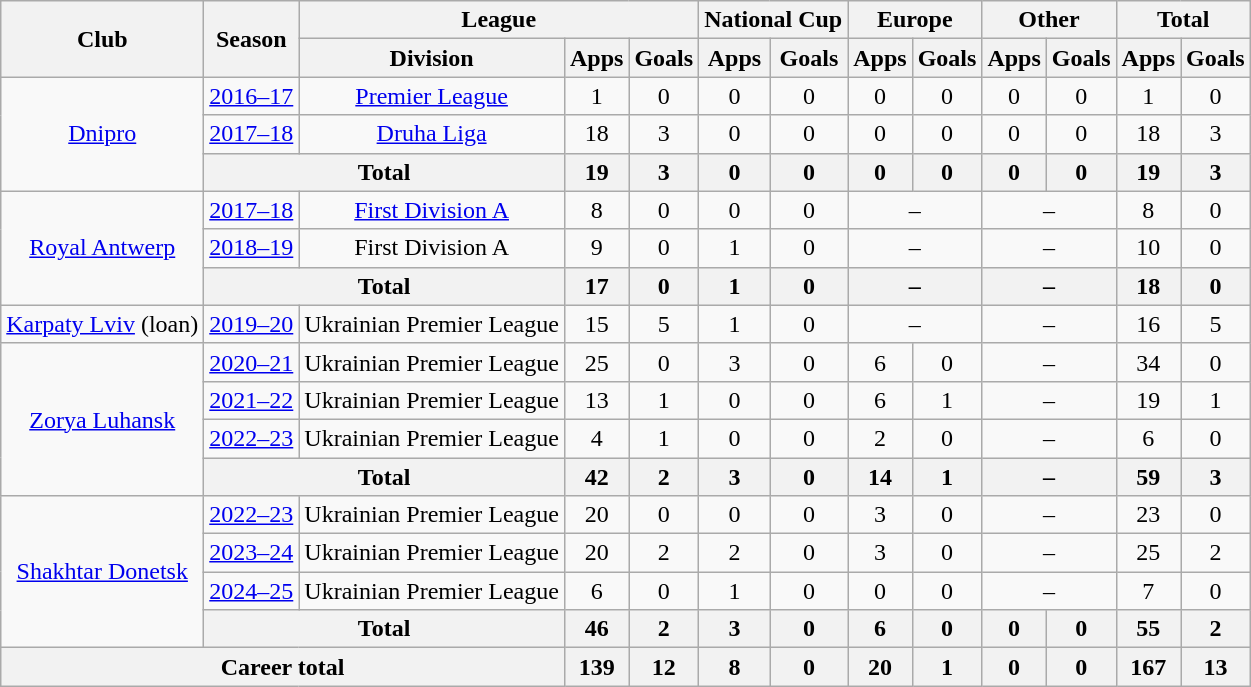<table class="wikitable" style="text-align:center">
<tr>
<th rowspan="2">Club</th>
<th rowspan="2">Season</th>
<th colspan="3">League</th>
<th colspan="2">National Cup</th>
<th colspan="2">Europe</th>
<th colspan="2">Other</th>
<th colspan="2">Total</th>
</tr>
<tr>
<th>Division</th>
<th>Apps</th>
<th>Goals</th>
<th>Apps</th>
<th>Goals</th>
<th>Apps</th>
<th>Goals</th>
<th>Apps</th>
<th>Goals</th>
<th>Apps</th>
<th>Goals</th>
</tr>
<tr>
<td rowspan="3"><a href='#'>Dnipro</a></td>
<td><a href='#'>2016–17</a></td>
<td><a href='#'>Premier League</a></td>
<td>1</td>
<td>0</td>
<td>0</td>
<td>0</td>
<td>0</td>
<td>0</td>
<td>0</td>
<td>0</td>
<td>1</td>
<td>0</td>
</tr>
<tr>
<td><a href='#'>2017–18</a></td>
<td><a href='#'>Druha Liga</a></td>
<td>18</td>
<td>3</td>
<td>0</td>
<td>0</td>
<td>0</td>
<td>0</td>
<td>0</td>
<td>0</td>
<td>18</td>
<td>3</td>
</tr>
<tr>
<th colspan="2">Total</th>
<th>19</th>
<th>3</th>
<th>0</th>
<th>0</th>
<th>0</th>
<th>0</th>
<th>0</th>
<th>0</th>
<th>19</th>
<th>3</th>
</tr>
<tr>
<td rowspan="3"><a href='#'>Royal Antwerp</a></td>
<td><a href='#'>2017–18</a></td>
<td><a href='#'>First Division A</a></td>
<td>8</td>
<td>0</td>
<td>0</td>
<td>0</td>
<td colspan="2">–</td>
<td colspan="2">–</td>
<td>8</td>
<td>0</td>
</tr>
<tr>
<td><a href='#'>2018–19</a></td>
<td>First Division A</td>
<td>9</td>
<td>0</td>
<td>1</td>
<td>0</td>
<td colspan="2">–</td>
<td colspan="2">–</td>
<td>10</td>
<td>0</td>
</tr>
<tr>
<th colspan="2">Total</th>
<th>17</th>
<th>0</th>
<th>1</th>
<th>0</th>
<th colspan="2">–</th>
<th colspan="2">–</th>
<th>18</th>
<th>0</th>
</tr>
<tr>
<td><a href='#'>Karpaty Lviv</a> (loan)</td>
<td><a href='#'>2019–20</a></td>
<td>Ukrainian Premier League</td>
<td>15</td>
<td>5</td>
<td>1</td>
<td>0</td>
<td colspan="2">–</td>
<td colspan="2">–</td>
<td>16</td>
<td>5</td>
</tr>
<tr>
<td rowspan="4"><a href='#'>Zorya Luhansk</a></td>
<td><a href='#'>2020–21</a></td>
<td>Ukrainian Premier League</td>
<td>25</td>
<td>0</td>
<td>3</td>
<td>0</td>
<td>6</td>
<td>0</td>
<td colspan="2">–</td>
<td>34</td>
<td>0</td>
</tr>
<tr>
<td><a href='#'>2021–22</a></td>
<td>Ukrainian Premier League</td>
<td>13</td>
<td>1</td>
<td>0</td>
<td>0</td>
<td>6</td>
<td>1</td>
<td colspan="2">–</td>
<td>19</td>
<td>1</td>
</tr>
<tr>
<td><a href='#'>2022–23</a></td>
<td>Ukrainian Premier League</td>
<td>4</td>
<td>1</td>
<td>0</td>
<td>0</td>
<td>2</td>
<td>0</td>
<td colspan="2">–</td>
<td>6</td>
<td>0</td>
</tr>
<tr>
<th colspan="2">Total</th>
<th>42</th>
<th>2</th>
<th>3</th>
<th>0</th>
<th>14</th>
<th>1</th>
<th colspan="2">–</th>
<th>59</th>
<th>3</th>
</tr>
<tr>
<td rowspan="4"><a href='#'>Shakhtar Donetsk</a></td>
<td><a href='#'>2022–23</a></td>
<td>Ukrainian Premier League</td>
<td>20</td>
<td>0</td>
<td>0</td>
<td>0</td>
<td>3</td>
<td>0</td>
<td colspan="2">–</td>
<td>23</td>
<td>0</td>
</tr>
<tr>
<td><a href='#'>2023–24</a></td>
<td>Ukrainian Premier League</td>
<td>20</td>
<td>2</td>
<td>2</td>
<td>0</td>
<td>3</td>
<td>0</td>
<td colspan="2">–</td>
<td>25</td>
<td>2</td>
</tr>
<tr>
<td><a href='#'>2024–25</a></td>
<td>Ukrainian Premier League</td>
<td>6</td>
<td>0</td>
<td>1</td>
<td>0</td>
<td>0</td>
<td>0</td>
<td colspan="2">–</td>
<td>7</td>
<td>0</td>
</tr>
<tr>
<th colspan="2">Total</th>
<th>46</th>
<th>2</th>
<th>3</th>
<th>0</th>
<th>6</th>
<th>0</th>
<th>0</th>
<th>0</th>
<th>55</th>
<th>2</th>
</tr>
<tr>
<th colspan="3">Career total</th>
<th>139</th>
<th>12</th>
<th>8</th>
<th>0</th>
<th>20</th>
<th>1</th>
<th>0</th>
<th>0</th>
<th>167</th>
<th>13</th>
</tr>
</table>
